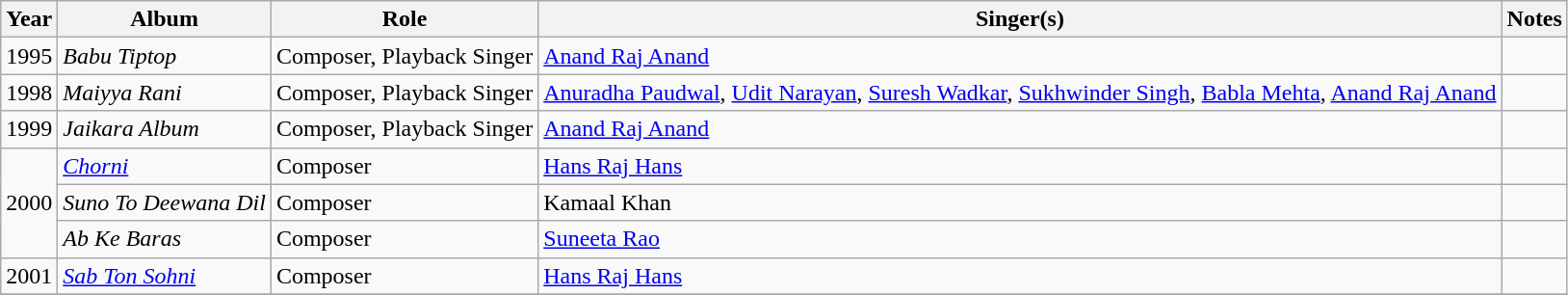<table class="wikitable sortable">
<tr>
<th>Year</th>
<th>Album</th>
<th>Role</th>
<th>Singer(s)</th>
<th>Notes</th>
</tr>
<tr>
<td>1995</td>
<td><em>Babu Tiptop</em></td>
<td>Composer, Playback Singer</td>
<td><a href='#'>Anand Raj Anand</a></td>
<td></td>
</tr>
<tr>
<td>1998</td>
<td><em>Maiyya Rani</em></td>
<td>Composer, Playback Singer</td>
<td><a href='#'>Anuradha Paudwal</a>, <a href='#'>Udit Narayan</a>, <a href='#'>Suresh Wadkar</a>, <a href='#'>Sukhwinder Singh</a>, <a href='#'>Babla Mehta</a>, <a href='#'>Anand Raj Anand</a></td>
<td></td>
</tr>
<tr>
<td>1999</td>
<td><em>Jaikara Album</em></td>
<td>Composer, Playback Singer</td>
<td><a href='#'>Anand Raj Anand</a></td>
<td></td>
</tr>
<tr>
<td rowspan="3">2000</td>
<td><em><a href='#'>Chorni</a></em></td>
<td>Composer</td>
<td><a href='#'>Hans Raj Hans</a></td>
<td></td>
</tr>
<tr>
<td><em>Suno To Deewana Dil</em></td>
<td>Composer</td>
<td>Kamaal Khan</td>
<td></td>
</tr>
<tr>
<td><em>Ab Ke Baras</em></td>
<td>Composer</td>
<td><a href='#'>Suneeta Rao</a></td>
<td></td>
</tr>
<tr>
<td>2001</td>
<td><em><a href='#'>Sab Ton Sohni</a></em></td>
<td>Composer</td>
<td><a href='#'>Hans Raj Hans</a></td>
<td></td>
</tr>
<tr>
</tr>
</table>
